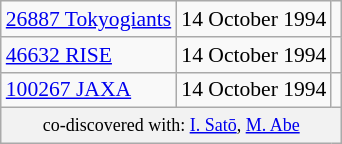<table class="wikitable floatright" style="font-size: 0.9em;">
<tr>
<td><a href='#'>26887 Tokyogiants</a></td>
<td>14 October 1994</td>
<td></td>
</tr>
<tr>
<td><a href='#'>46632 RISE</a></td>
<td>14 October 1994</td>
<td></td>
</tr>
<tr>
<td><a href='#'>100267 JAXA</a></td>
<td>14 October 1994</td>
<td></td>
</tr>
<tr>
<th colspan=3 style="font-size: smaller; font-weight: normal; padding: 4px 12px;">co-discovered with:  <a href='#'>I. Satō</a>,  <a href='#'>M. Abe</a></th>
</tr>
</table>
